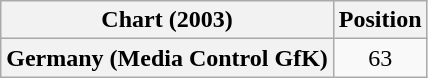<table class="wikitable plainrowheaders" style="text-align:center">
<tr>
<th>Chart (2003)</th>
<th>Position</th>
</tr>
<tr>
<th scope="row">Germany (Media Control GfK)</th>
<td style="text-align:center;">63</td>
</tr>
</table>
